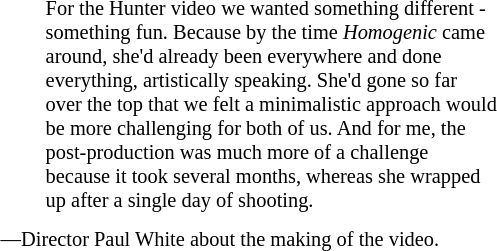<table width="27%" cellpadding="5" align="right" style="font-size:85%;border-collapse:collapse; background-color:transparent; border-style:none;">
<tr>
<td width="20" valign=top></td>
<td align="left">For the Hunter video we wanted something different - something fun. Because by the time <em>Homogenic</em> came around, she'd already been everywhere and done everything, artistically speaking. She'd gone so far over the top that we felt a minimalistic approach would be more challenging for both of us. And for me, the post-production was much more of a challenge because it took several months, whereas she wrapped up after a single day of shooting.</td>
</tr>
<tr>
<td colspan="3"><div>—Director Paul White about the making of the video.</div></td>
</tr>
</table>
